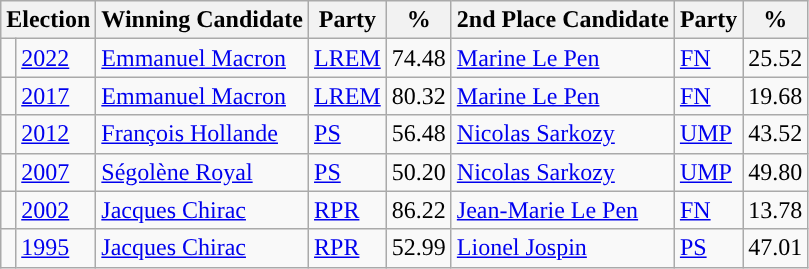<table class="wikitable">
<tr>
<th colspan="2">Election</th>
<th>Winning Candidate</th>
<th>Party</th>
<th>%</th>
<th>2nd Place Candidate</th>
<th>Party</th>
<th>%</th>
</tr>
<tr>
<td style="background-color: "></td>
<td><a href='#'>2022</a></td>
<td><a href='#'>Emmanuel Macron</a></td>
<td><a href='#'>LREM</a></td>
<td>74.48</td>
<td><a href='#'>Marine Le Pen</a></td>
<td><a href='#'>FN</a></td>
<td>25.52</td>
</tr>
<tr>
<td style="background-color: "></td>
<td><a href='#'>2017</a></td>
<td><a href='#'>Emmanuel Macron</a></td>
<td><a href='#'>LREM</a></td>
<td>80.32</td>
<td><a href='#'>Marine Le Pen</a></td>
<td><a href='#'>FN</a></td>
<td>19.68</td>
</tr>
<tr>
<td style="background-color: "></td>
<td><a href='#'>2012</a></td>
<td><a href='#'>François Hollande</a></td>
<td><a href='#'>PS</a></td>
<td>56.48</td>
<td><a href='#'>Nicolas Sarkozy</a></td>
<td><a href='#'>UMP</a></td>
<td>43.52</td>
</tr>
<tr>
<td style="background-color: "></td>
<td><a href='#'>2007</a></td>
<td><a href='#'>Ségolène Royal</a></td>
<td><a href='#'>PS</a></td>
<td>50.20</td>
<td><a href='#'>Nicolas Sarkozy</a></td>
<td><a href='#'>UMP</a></td>
<td>49.80</td>
</tr>
<tr>
<td style="background-color: "></td>
<td><a href='#'>2002</a></td>
<td><a href='#'>Jacques Chirac</a></td>
<td><a href='#'>RPR</a></td>
<td>86.22</td>
<td><a href='#'>Jean-Marie Le Pen</a></td>
<td><a href='#'>FN</a></td>
<td>13.78</td>
</tr>
<tr>
<td style="background-color: "></td>
<td><a href='#'>1995</a></td>
<td><a href='#'>Jacques Chirac</a></td>
<td><a href='#'>RPR</a></td>
<td>52.99</td>
<td><a href='#'>Lionel Jospin</a></td>
<td><a href='#'>PS</a></td>
<td>47.01</td>
</tr>
</table>
